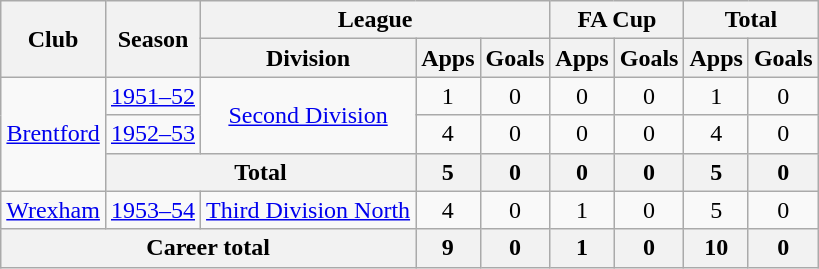<table class="wikitable" style="text-align: center;">
<tr>
<th rowspan="2">Club</th>
<th rowspan="2">Season</th>
<th colspan="3">League</th>
<th colspan="2">FA Cup</th>
<th colspan="2">Total</th>
</tr>
<tr>
<th>Division</th>
<th>Apps</th>
<th>Goals</th>
<th>Apps</th>
<th>Goals</th>
<th>Apps</th>
<th>Goals</th>
</tr>
<tr>
<td rowspan="3"><a href='#'>Brentford</a></td>
<td><a href='#'>1951–52</a></td>
<td rowspan="2"><a href='#'>Second Division</a></td>
<td>1</td>
<td>0</td>
<td>0</td>
<td>0</td>
<td>1</td>
<td>0</td>
</tr>
<tr>
<td><a href='#'>1952–53</a></td>
<td>4</td>
<td>0</td>
<td>0</td>
<td>0</td>
<td>4</td>
<td>0</td>
</tr>
<tr>
<th colspan="2">Total</th>
<th>5</th>
<th>0</th>
<th>0</th>
<th>0</th>
<th>5</th>
<th>0</th>
</tr>
<tr>
<td><a href='#'>Wrexham</a></td>
<td><a href='#'>1953–54</a></td>
<td><a href='#'>Third Division North</a></td>
<td>4</td>
<td>0</td>
<td>1</td>
<td>0</td>
<td>5</td>
<td>0</td>
</tr>
<tr>
<th colspan="3">Career total</th>
<th>9</th>
<th>0</th>
<th>1</th>
<th>0</th>
<th>10</th>
<th>0</th>
</tr>
</table>
